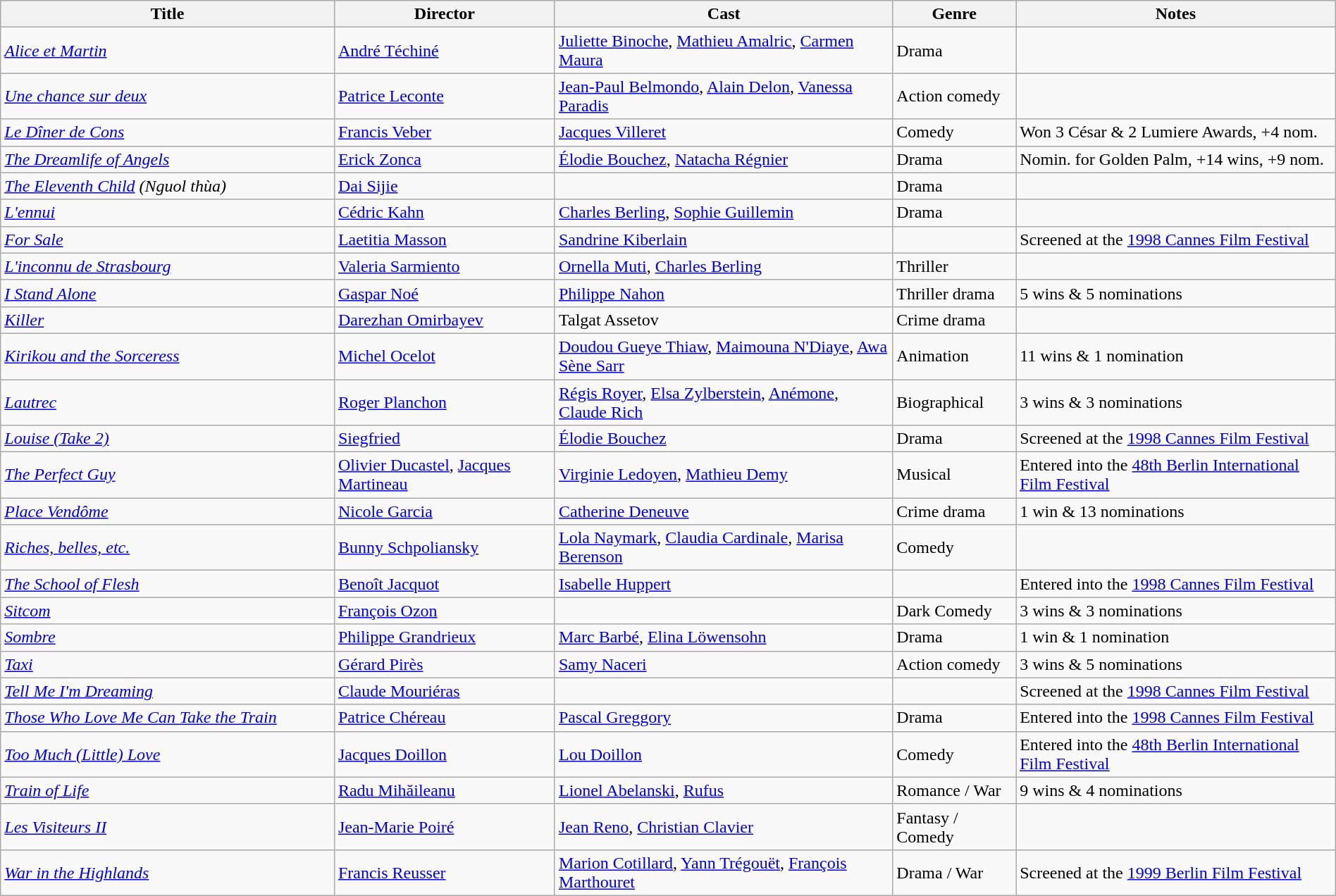<table class="wikitable sortable" width="100%">
<tr>
<th style="width: 25%;">Title</th>
<th>Director</th>
<th>Cast</th>
<th>Genre</th>
<th>Notes</th>
</tr>
<tr>
<td><em><a href='#'>Alice et Martin</a></em></td>
<td><a href='#'>André Téchiné</a></td>
<td><a href='#'>Juliette Binoche</a>, <a href='#'>Mathieu Amalric</a>, <a href='#'>Carmen Maura</a></td>
<td>Drama</td>
<td></td>
</tr>
<tr>
<td><em><a href='#'>Une chance sur deux</a></em></td>
<td><a href='#'>Patrice Leconte</a></td>
<td><a href='#'>Jean-Paul Belmondo</a>, <a href='#'>Alain Delon</a>, <a href='#'>Vanessa Paradis</a></td>
<td>Action comedy</td>
<td></td>
</tr>
<tr>
<td><em><a href='#'>Le Dîner de Cons</a></em></td>
<td><a href='#'>Francis Veber</a></td>
<td><a href='#'>Jacques Villeret</a></td>
<td>Comedy</td>
<td>Won 3 César & 2 Lumiere Awards, +4 nom.</td>
</tr>
<tr>
<td><em><a href='#'>The Dreamlife of Angels</a></em></td>
<td><a href='#'>Erick Zonca</a></td>
<td><a href='#'>Élodie Bouchez</a>, <a href='#'>Natacha Régnier</a></td>
<td>Drama</td>
<td>Nomin. for Golden Palm, +14 wins, +9 nom.</td>
</tr>
<tr>
<td><em><a href='#'>The Eleventh Child</a> (Nguol thùa)</em></td>
<td><a href='#'>Dai Sijie</a></td>
<td></td>
<td>Drama</td>
<td></td>
</tr>
<tr>
<td><em><a href='#'>L'ennui</a></em></td>
<td><a href='#'>Cédric Kahn</a></td>
<td><a href='#'>Charles Berling</a>, <a href='#'>Sophie Guillemin</a></td>
<td>Drama</td>
<td></td>
</tr>
<tr>
<td><em><a href='#'>For Sale</a></em></td>
<td><a href='#'>Laetitia Masson</a></td>
<td><a href='#'>Sandrine Kiberlain</a></td>
<td></td>
<td>Screened at the <a href='#'>1998 Cannes Film Festival</a></td>
</tr>
<tr>
<td><em><a href='#'>L'inconnu de Strasbourg</a></em></td>
<td><a href='#'>Valeria Sarmiento</a></td>
<td><a href='#'>Ornella Muti</a>, <a href='#'>Charles Berling</a></td>
<td>Thriller</td>
<td></td>
</tr>
<tr>
<td><em><a href='#'>I Stand Alone</a></em></td>
<td><a href='#'>Gaspar Noé</a></td>
<td><a href='#'>Philippe Nahon</a></td>
<td>Thriller drama</td>
<td>5 wins & 5 nominations</td>
</tr>
<tr>
<td><em><a href='#'>Killer</a></em></td>
<td><a href='#'>Darezhan Omirbayev</a></td>
<td>Talgat Assetov</td>
<td>Crime drama</td>
<td></td>
</tr>
<tr>
<td><em><a href='#'>Kirikou and the Sorceress</a></em></td>
<td><a href='#'>Michel Ocelot</a></td>
<td><a href='#'>Doudou Gueye Thiaw</a>, <a href='#'>Maimouna N'Diaye</a>, <a href='#'>Awa Sène Sarr</a></td>
<td>Animation</td>
<td>11 wins & 1 nomination</td>
</tr>
<tr>
<td><a href='#'><em>Lautrec</em></a></td>
<td><a href='#'>Roger Planchon</a></td>
<td><a href='#'>Régis Royer</a>, <a href='#'>Elsa Zylberstein</a>, <a href='#'>Anémone</a>, <a href='#'>Claude Rich</a></td>
<td>Biographical</td>
<td>3 wins & 3 nominations</td>
</tr>
<tr>
<td><em><a href='#'>Louise (Take 2)</a></em></td>
<td><a href='#'>Siegfried</a></td>
<td><a href='#'>Élodie Bouchez</a></td>
<td>Drama</td>
<td>Screened at the <a href='#'>1998 Cannes Film Festival</a></td>
</tr>
<tr>
<td><em><a href='#'>The Perfect Guy</a></em></td>
<td><a href='#'>Olivier Ducastel</a>, <a href='#'>Jacques Martineau</a></td>
<td><a href='#'>Virginie Ledoyen</a>, <a href='#'>Mathieu Demy</a></td>
<td>Musical</td>
<td>Entered into the <a href='#'>48th Berlin International Film Festival</a></td>
</tr>
<tr>
<td><em><a href='#'>Place Vendôme</a></em></td>
<td><a href='#'>Nicole Garcia</a></td>
<td><a href='#'>Catherine Deneuve</a></td>
<td>Crime drama</td>
<td>1 win & 13 nominations</td>
</tr>
<tr>
<td><em><a href='#'>Riches, belles, etc.</a></em></td>
<td><a href='#'>Bunny Schpoliansky</a></td>
<td><a href='#'>Lola Naymark</a>, <a href='#'>Claudia Cardinale</a>, <a href='#'>Marisa Berenson</a></td>
<td>Comedy</td>
<td></td>
</tr>
<tr>
<td><em><a href='#'>The School of Flesh</a></em></td>
<td><a href='#'>Benoît Jacquot</a></td>
<td><a href='#'>Isabelle Huppert</a></td>
<td></td>
<td>Entered into the <a href='#'>1998 Cannes Film Festival</a></td>
</tr>
<tr>
<td><em><a href='#'>Sitcom</a></em></td>
<td><a href='#'>François Ozon</a></td>
<td></td>
<td>Dark Comedy</td>
<td>3 wins & 3 nominations</td>
</tr>
<tr>
<td><em><a href='#'>Sombre</a></em></td>
<td><a href='#'>Philippe Grandrieux</a></td>
<td><a href='#'>Marc Barbé</a>, <a href='#'>Elina Löwensohn</a></td>
<td>Drama</td>
<td>1 win & 1 nomination</td>
</tr>
<tr>
<td><em><a href='#'>Taxi</a></em></td>
<td><a href='#'>Gérard Pirès</a></td>
<td><a href='#'>Samy Naceri</a></td>
<td>Action comedy</td>
<td>3 wins & 5 nominations</td>
</tr>
<tr>
<td><em><a href='#'>Tell Me I'm Dreaming</a></em></td>
<td><a href='#'>Claude Mouriéras</a></td>
<td></td>
<td></td>
<td>Screened at the <a href='#'>1998 Cannes Film Festival</a></td>
</tr>
<tr>
<td><em><a href='#'>Those Who Love Me Can Take the Train</a></em></td>
<td><a href='#'>Patrice Chéreau</a></td>
<td><a href='#'>Pascal Greggory</a></td>
<td>Drama</td>
<td>Entered into the <a href='#'>1998 Cannes Film Festival</a></td>
</tr>
<tr>
<td><em><a href='#'>Too Much (Little) Love</a></em></td>
<td><a href='#'>Jacques Doillon</a></td>
<td><a href='#'>Lou Doillon</a></td>
<td>Comedy</td>
<td>Entered into the <a href='#'>48th Berlin International Film Festival</a></td>
</tr>
<tr>
<td><em><a href='#'>Train of Life</a></em></td>
<td><a href='#'>Radu Mihăileanu</a></td>
<td><a href='#'>Lionel Abelanski</a>, <a href='#'>Rufus</a></td>
<td>Romance / War</td>
<td>9 wins & 4 nominations</td>
</tr>
<tr>
<td><em><a href='#'>Les Visiteurs II</a></em></td>
<td><a href='#'>Jean-Marie Poiré</a></td>
<td><a href='#'>Jean Reno</a>, <a href='#'>Christian Clavier</a></td>
<td>Fantasy / Comedy</td>
<td></td>
</tr>
<tr>
<td><em><a href='#'>War in the Highlands</a> </em></td>
<td><a href='#'>Francis Reusser</a></td>
<td><a href='#'>Marion Cotillard</a>, <a href='#'>Yann Trégouët</a>, <a href='#'>François Marthouret</a></td>
<td>Drama / War</td>
<td>Screened at the <a href='#'>1999 Berlin Film Festival</a><br></td>
</tr>
</table>
